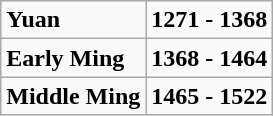<table class="wikitable">
<tr>
<td><strong>Yuan</strong></td>
<td><strong>1271 - 1368</strong></td>
</tr>
<tr>
<td><strong>Early Ming</strong></td>
<td><strong>1368 - 1464</strong></td>
</tr>
<tr>
<td><strong>Middle Ming</strong></td>
<td><strong>1465 - 1522</strong></td>
</tr>
</table>
